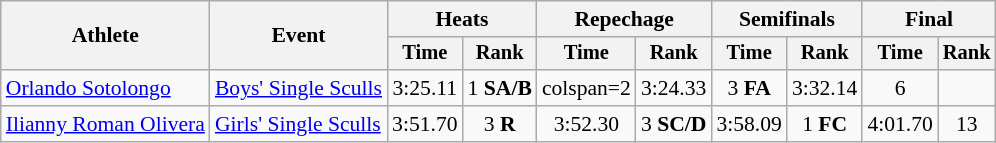<table class="wikitable" style="font-size:90%">
<tr>
<th rowspan="2">Athlete</th>
<th rowspan="2">Event</th>
<th colspan="2">Heats</th>
<th colspan="2">Repechage</th>
<th colspan="2">Semifinals</th>
<th colspan="2">Final</th>
</tr>
<tr style="font-size:95%">
<th>Time</th>
<th>Rank</th>
<th>Time</th>
<th>Rank</th>
<th>Time</th>
<th>Rank</th>
<th>Time</th>
<th>Rank</th>
</tr>
<tr align=center>
<td align=left><a href='#'>Orlando Sotolongo</a></td>
<td align=left><a href='#'>Boys' Single Sculls</a></td>
<td>3:25.11</td>
<td>1 <strong>SA/B</strong></td>
<td>colspan=2 </td>
<td>3:24.33</td>
<td>3 <strong>FA</strong></td>
<td>3:32.14</td>
<td>6</td>
</tr>
<tr align=center>
<td align=left><a href='#'>Ilianny Roman Olivera</a></td>
<td align=left><a href='#'>Girls' Single Sculls</a></td>
<td>3:51.70</td>
<td>3 <strong>R</strong></td>
<td>3:52.30</td>
<td>3 <strong>SC/D</strong></td>
<td>3:58.09</td>
<td>1 <strong>FC</strong></td>
<td>4:01.70</td>
<td>13</td>
</tr>
</table>
